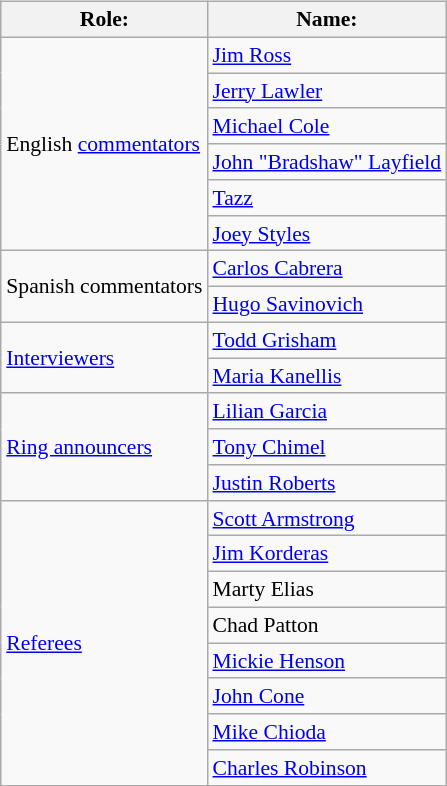<table class="wikitable" border="1" style="float:right; font-size:90%; margin:0.5em 0 0.5em 1em; float:right; clear:right;">
<tr>
<th>Role:</th>
<th>Name:</th>
</tr>
<tr>
<td rowspan=6>English <a href='#'>commentators</a></td>
<td><a href='#'>Jim Ross</a> </td>
</tr>
<tr>
<td><a href='#'>Jerry Lawler</a> </td>
</tr>
<tr>
<td><a href='#'>Michael Cole</a> </td>
</tr>
<tr>
<td><a href='#'>John "Bradshaw" Layfield</a> </td>
</tr>
<tr>
<td><a href='#'>Tazz</a> </td>
</tr>
<tr>
<td><a href='#'>Joey Styles</a> </td>
</tr>
<tr>
<td rowspan=2>Spanish commentators</td>
<td><a href='#'>Carlos Cabrera</a></td>
</tr>
<tr>
<td><a href='#'>Hugo Savinovich</a></td>
</tr>
<tr>
<td rowspan=2><a href='#'>Interviewers</a></td>
<td><a href='#'>Todd Grisham</a></td>
</tr>
<tr>
<td><a href='#'>Maria Kanellis</a></td>
</tr>
<tr>
<td rowspan=3><a href='#'>Ring announcers</a></td>
<td><a href='#'>Lilian Garcia</a> </td>
</tr>
<tr>
<td><a href='#'>Tony Chimel</a> </td>
</tr>
<tr>
<td><a href='#'>Justin Roberts</a> </td>
</tr>
<tr>
<td rowspan=8><a href='#'>Referees</a></td>
<td><a href='#'>Scott Armstrong</a> </td>
</tr>
<tr>
<td><a href='#'>Jim Korderas</a> </td>
</tr>
<tr>
<td>Marty Elias </td>
</tr>
<tr>
<td>Chad Patton </td>
</tr>
<tr>
<td><a href='#'>Mickie Henson</a> </td>
</tr>
<tr>
<td><a href='#'>John Cone</a> </td>
</tr>
<tr>
<td><a href='#'>Mike Chioda</a> </td>
</tr>
<tr>
<td><a href='#'>Charles Robinson</a> </td>
</tr>
</table>
